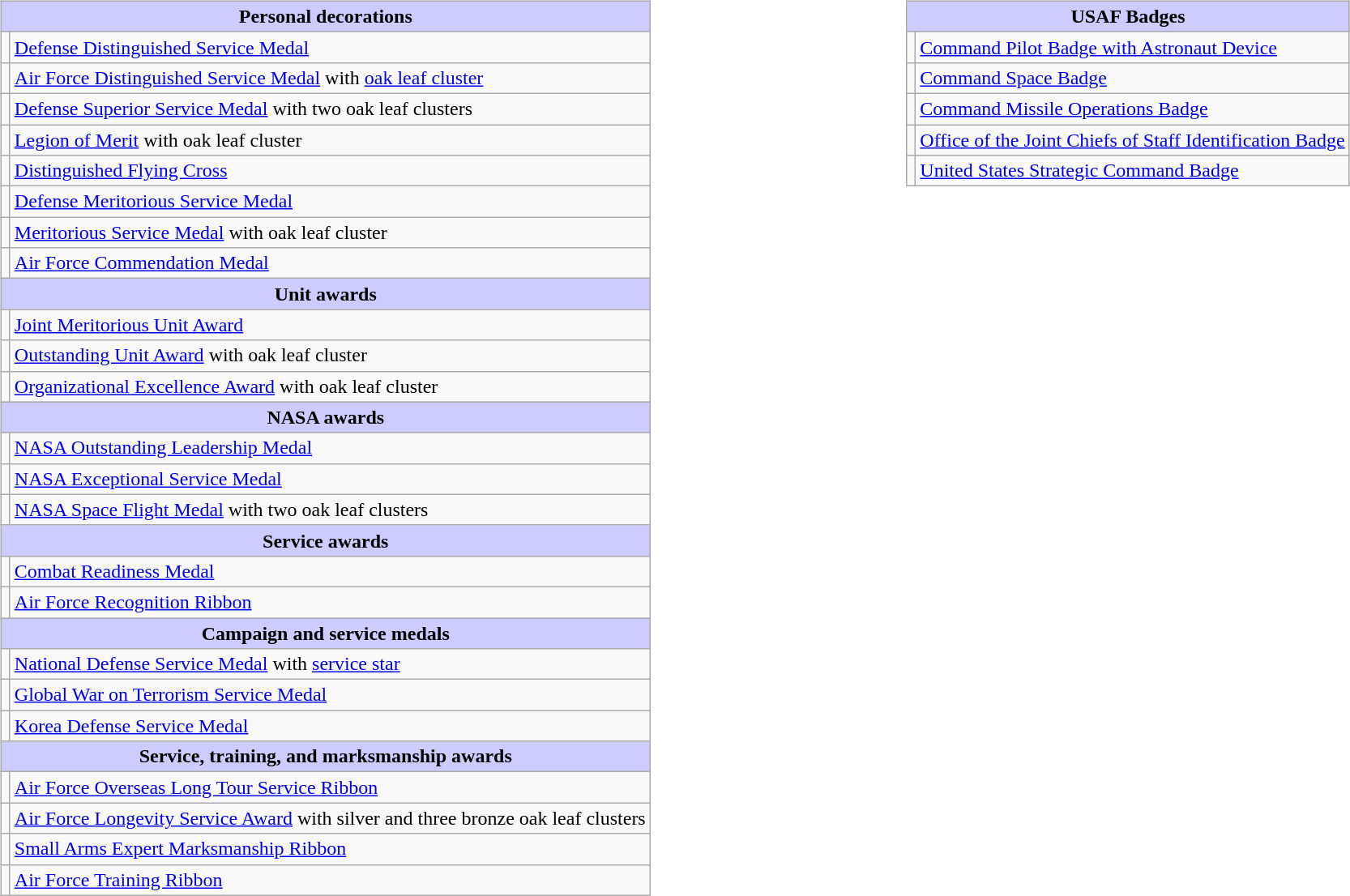<table style="width:100%;">
<tr>
<td valign="top"><br><table class="wikitable">
<tr style="background:#ccf; text-align:center;">
<td colspan=2><strong>Personal decorations</strong></td>
</tr>
<tr>
<td></td>
<td><a href='#'>Defense Distinguished Service Medal</a></td>
</tr>
<tr>
<td></td>
<td><a href='#'>Air Force Distinguished Service Medal</a> with <a href='#'>oak leaf cluster</a></td>
</tr>
<tr>
<td></td>
<td><a href='#'>Defense Superior Service Medal</a> with two oak leaf clusters</td>
</tr>
<tr>
<td></td>
<td><a href='#'>Legion of Merit</a> with oak leaf cluster</td>
</tr>
<tr>
<td></td>
<td><a href='#'>Distinguished Flying Cross</a></td>
</tr>
<tr>
<td></td>
<td><a href='#'>Defense Meritorious Service Medal</a></td>
</tr>
<tr>
<td></td>
<td><a href='#'>Meritorious Service Medal</a> with oak leaf cluster</td>
</tr>
<tr>
<td></td>
<td><a href='#'>Air Force Commendation Medal</a></td>
</tr>
<tr style="background:#ccf; text-align:center;">
<td colspan=2><strong>Unit awards</strong></td>
</tr>
<tr>
<td></td>
<td><a href='#'>Joint Meritorious Unit Award</a></td>
</tr>
<tr>
<td></td>
<td><a href='#'>Outstanding Unit Award</a> with oak leaf cluster</td>
</tr>
<tr>
<td></td>
<td><a href='#'>Organizational Excellence Award</a> with oak leaf cluster</td>
</tr>
<tr style="background:#ccf; text-align:center;">
<td colspan=2><strong>NASA awards</strong></td>
</tr>
<tr>
<td></td>
<td><a href='#'>NASA Outstanding Leadership Medal</a></td>
</tr>
<tr>
<td></td>
<td><a href='#'>NASA Exceptional Service Medal</a></td>
</tr>
<tr>
<td></td>
<td><a href='#'>NASA Space Flight Medal</a> with two oak leaf clusters</td>
</tr>
<tr style="background:#ccf; text-align:center;">
<td colspan=2><strong>Service awards</strong></td>
</tr>
<tr>
<td></td>
<td><a href='#'>Combat Readiness Medal</a></td>
</tr>
<tr>
<td></td>
<td><a href='#'>Air Force Recognition Ribbon</a></td>
</tr>
<tr style="background:#ccf; text-align:center;">
<td colspan=2><strong>Campaign and service medals</strong></td>
</tr>
<tr>
<td></td>
<td><a href='#'>National Defense Service Medal</a> with <a href='#'>service star</a></td>
</tr>
<tr>
<td></td>
<td><a href='#'>Global War on Terrorism Service Medal</a></td>
</tr>
<tr>
<td></td>
<td><a href='#'>Korea Defense Service Medal</a></td>
</tr>
<tr style="background:#ccf; text-align:center;">
<td colspan=2><strong>Service, training, and marksmanship awards</strong></td>
</tr>
<tr>
<td></td>
<td><a href='#'>Air Force Overseas Long Tour Service Ribbon</a></td>
</tr>
<tr>
<td></td>
<td><a href='#'>Air Force Longevity Service Award</a> with silver and three bronze oak leaf clusters</td>
</tr>
<tr>
<td></td>
<td><a href='#'>Small Arms Expert Marksmanship Ribbon</a></td>
</tr>
<tr>
<td></td>
<td><a href='#'>Air Force Training Ribbon</a></td>
</tr>
</table>
</td>
<td valign="top"><br><table class="wikitable">
<tr style="background:#ccf; text-align:center;">
<td colspan=2><strong>USAF Badges</strong></td>
</tr>
<tr>
<td></td>
<td><a href='#'>Command Pilot Badge with Astronaut Device</a></td>
</tr>
<tr>
<td></td>
<td><a href='#'>Command Space Badge</a></td>
</tr>
<tr>
<td></td>
<td><a href='#'>Command Missile Operations Badge</a></td>
</tr>
<tr>
<td></td>
<td><a href='#'>Office of the Joint Chiefs of Staff Identification Badge</a></td>
</tr>
<tr>
<td></td>
<td><a href='#'>United States Strategic Command Badge</a></td>
</tr>
</table>
</td>
</tr>
</table>
